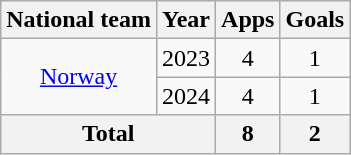<table class="wikitable" style="text-align: center;">
<tr>
<th>National team</th>
<th>Year</th>
<th>Apps</th>
<th>Goals</th>
</tr>
<tr>
<td rowspan="2"><a href='#'>Norway</a></td>
<td>2023</td>
<td>4</td>
<td>1</td>
</tr>
<tr>
<td>2024</td>
<td>4</td>
<td>1</td>
</tr>
<tr>
<th colspan="2">Total</th>
<th>8</th>
<th>2</th>
</tr>
</table>
